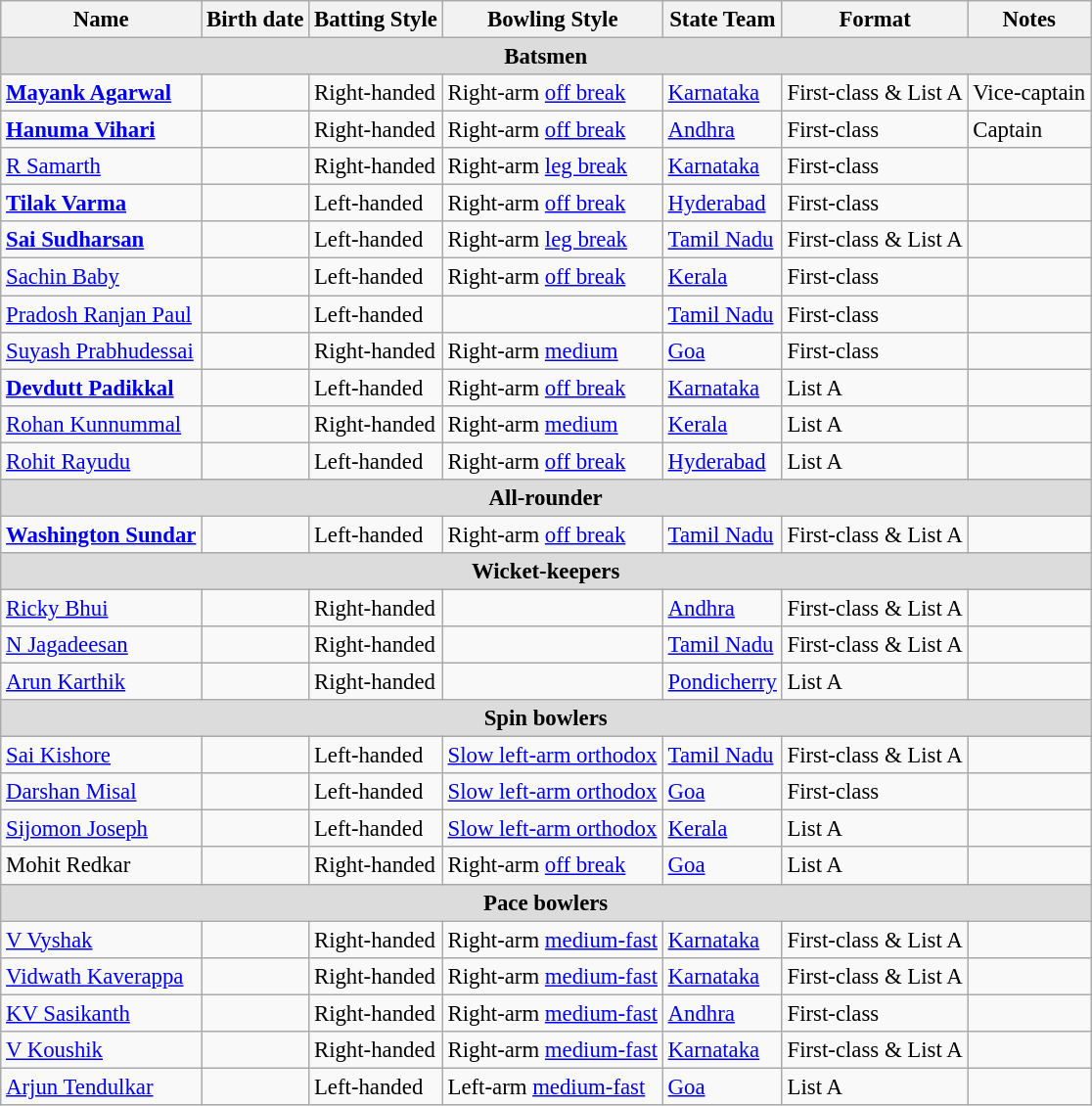<table class="wikitable sortable" style="font-size:95%;">
<tr>
<th>Name</th>
<th>Birth date</th>
<th>Batting Style</th>
<th>Bowling Style</th>
<th>State Team</th>
<th>Format</th>
<th>Notes</th>
</tr>
<tr>
<th style="background: #DCDCDC" colspan="7" align="center">Batsmen</th>
</tr>
<tr>
<td><strong><a href='#'>Mayank Agarwal</a></strong></td>
<td></td>
<td>Right-handed</td>
<td>Right-arm <a href='#'>off break</a></td>
<td><a href='#'>Karnataka</a></td>
<td>First-class & List A</td>
<td>Vice-captain</td>
</tr>
<tr>
<td><strong><a href='#'>Hanuma Vihari</a></strong></td>
<td></td>
<td>Right-handed</td>
<td>Right-arm <a href='#'>off break</a></td>
<td><a href='#'>Andhra</a></td>
<td>First-class</td>
<td>Captain</td>
</tr>
<tr>
<td><a href='#'>R Samarth</a></td>
<td></td>
<td>Right-handed</td>
<td>Right-arm <a href='#'>leg break</a></td>
<td><a href='#'>Karnataka</a></td>
<td>First-class</td>
<td></td>
</tr>
<tr>
<td><strong><a href='#'>Tilak Varma</a></strong></td>
<td></td>
<td>Left-handed</td>
<td>Right-arm <a href='#'>off break</a></td>
<td><a href='#'>Hyderabad</a></td>
<td>First-class</td>
<td></td>
</tr>
<tr>
<td><strong><a href='#'>Sai Sudharsan</a></strong></td>
<td></td>
<td>Left-handed</td>
<td>Right-arm <a href='#'>leg break</a></td>
<td><a href='#'>Tamil Nadu</a></td>
<td>First-class & List A</td>
<td></td>
</tr>
<tr>
<td><a href='#'>Sachin Baby</a></td>
<td></td>
<td>Left-handed</td>
<td>Right-arm <a href='#'>off break</a></td>
<td><a href='#'>Kerala</a></td>
<td>First-class</td>
<td></td>
</tr>
<tr>
<td><a href='#'>Pradosh Ranjan Paul</a></td>
<td></td>
<td>Left-handed</td>
<td></td>
<td><a href='#'>Tamil Nadu</a></td>
<td>First-class</td>
<td></td>
</tr>
<tr>
<td><a href='#'>Suyash Prabhudessai</a></td>
<td></td>
<td>Right-handed</td>
<td>Right-arm <a href='#'>medium</a></td>
<td><a href='#'>Goa</a></td>
<td>First-class</td>
<td></td>
</tr>
<tr>
<td><strong><a href='#'>Devdutt Padikkal</a></strong></td>
<td></td>
<td>Left-handed</td>
<td>Right-arm <a href='#'>off break</a></td>
<td><a href='#'>Karnataka</a></td>
<td>List A</td>
<td></td>
</tr>
<tr>
<td><a href='#'>Rohan Kunnummal</a></td>
<td></td>
<td>Right-handed</td>
<td>Right-arm <a href='#'>medium</a></td>
<td><a href='#'>Kerala</a></td>
<td>List A</td>
<td></td>
</tr>
<tr>
<td><a href='#'>Rohit Rayudu</a></td>
<td></td>
<td>Left-handed</td>
<td>Right-arm <a href='#'>off break</a></td>
<td><a href='#'>Hyderabad</a></td>
<td>List A</td>
<td></td>
</tr>
<tr>
<th style="background: #DCDCDC" colspan="7" align="center">All-rounder</th>
</tr>
<tr>
<td><strong><a href='#'>Washington Sundar</a></strong></td>
<td></td>
<td>Left-handed</td>
<td>Right-arm <a href='#'>off break</a></td>
<td><a href='#'>Tamil Nadu</a></td>
<td>First-class & List A</td>
<td></td>
</tr>
<tr>
<th style="background: #DCDCDC" colspan="7" align="center">Wicket-keepers</th>
</tr>
<tr>
<td><a href='#'>Ricky Bhui</a></td>
<td></td>
<td>Right-handed</td>
<td></td>
<td><a href='#'>Andhra</a></td>
<td>First-class & List A</td>
<td></td>
</tr>
<tr>
<td><a href='#'>N Jagadeesan</a></td>
<td></td>
<td>Right-handed</td>
<td></td>
<td><a href='#'>Tamil Nadu</a></td>
<td>First-class & List A</td>
<td></td>
</tr>
<tr>
<td><a href='#'>Arun Karthik</a></td>
<td></td>
<td>Right-handed</td>
<td></td>
<td><a href='#'>Pondicherry</a></td>
<td>List A</td>
<td></td>
</tr>
<tr>
<th style="background: #DCDCDC" colspan="7" align="center">Spin bowlers</th>
</tr>
<tr>
<td><a href='#'>Sai Kishore</a></td>
<td></td>
<td>Left-handed</td>
<td><a href='#'>Slow left-arm orthodox</a></td>
<td><a href='#'>Tamil Nadu</a></td>
<td>First-class & List A</td>
<td></td>
</tr>
<tr>
<td><a href='#'>Darshan Misal</a></td>
<td></td>
<td>Left-handed</td>
<td><a href='#'>Slow left-arm orthodox</a></td>
<td><a href='#'>Goa</a></td>
<td>First-class</td>
<td></td>
</tr>
<tr>
<td><a href='#'>Sijomon Joseph</a></td>
<td></td>
<td>Left-handed</td>
<td><a href='#'>Slow left-arm orthodox</a></td>
<td><a href='#'>Kerala</a></td>
<td>List A</td>
<td></td>
</tr>
<tr>
<td>Mohit Redkar</td>
<td></td>
<td>Right-handed</td>
<td>Right-arm <a href='#'>off break</a></td>
<td><a href='#'>Goa</a></td>
<td>List A</td>
<td></td>
</tr>
<tr>
<th style="background: #DCDCDC" colspan="7" align="center">Pace bowlers</th>
</tr>
<tr>
<td><a href='#'>V Vyshak</a></td>
<td></td>
<td>Right-handed</td>
<td>Right-arm <a href='#'>medium-fast</a></td>
<td><a href='#'>Karnataka</a></td>
<td>First-class & List A</td>
<td></td>
</tr>
<tr>
<td><a href='#'>Vidwath Kaverappa</a></td>
<td></td>
<td>Right-handed</td>
<td>Right-arm <a href='#'>medium-fast</a></td>
<td><a href='#'>Karnataka</a></td>
<td>First-class & List A</td>
<td></td>
</tr>
<tr>
<td><a href='#'>KV Sasikanth</a></td>
<td></td>
<td>Right-handed</td>
<td>Right-arm <a href='#'>medium-fast</a></td>
<td><a href='#'>Andhra</a></td>
<td>First-class</td>
<td></td>
</tr>
<tr>
<td><a href='#'>V Koushik</a></td>
<td></td>
<td>Right-handed</td>
<td>Right-arm <a href='#'>medium-fast</a></td>
<td><a href='#'>Karnataka</a></td>
<td>First-class & List A</td>
<td></td>
</tr>
<tr>
<td><a href='#'>Arjun Tendulkar</a></td>
<td></td>
<td>Left-handed</td>
<td>Left-arm <a href='#'>medium-fast</a></td>
<td><a href='#'>Goa</a></td>
<td>List A</td>
<td></td>
</tr>
</table>
